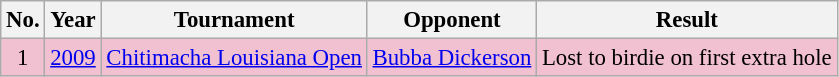<table class="wikitable" style="font-size:95%;">
<tr>
<th>No.</th>
<th>Year</th>
<th>Tournament</th>
<th>Opponent</th>
<th>Result</th>
</tr>
<tr style="background:#F2C1D1;">
<td align=center>1</td>
<td><a href='#'>2009</a></td>
<td><a href='#'>Chitimacha Louisiana Open</a></td>
<td> <a href='#'>Bubba Dickerson</a></td>
<td>Lost to birdie on first extra hole</td>
</tr>
</table>
